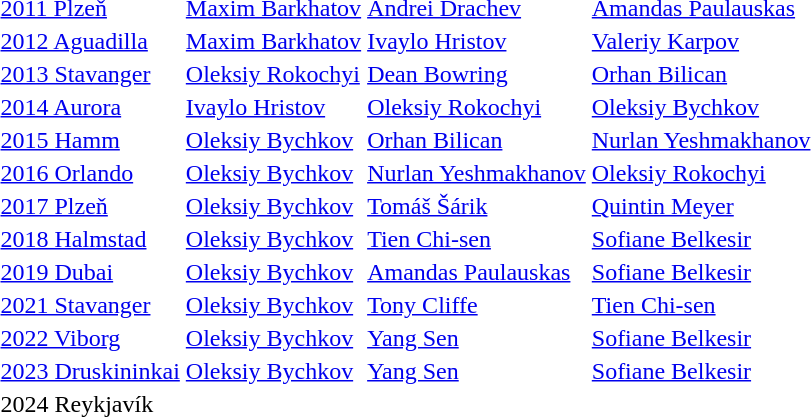<table>
<tr>
<td><a href='#'>2011 Plzeň</a></td>
<td> <a href='#'>Maxim Barkhatov</a></td>
<td> <a href='#'>Andrei Drachev</a></td>
<td> <a href='#'>Amandas Paulauskas</a></td>
</tr>
<tr>
<td><a href='#'>2012 Aguadilla</a></td>
<td> <a href='#'>Maxim Barkhatov</a></td>
<td> <a href='#'>Ivaylo Hristov</a></td>
<td> <a href='#'>Valeriy Karpov</a></td>
</tr>
<tr>
<td><a href='#'>2013 Stavanger</a></td>
<td> <a href='#'>Oleksiy Rokochyi</a></td>
<td> <a href='#'>Dean Bowring</a></td>
<td> <a href='#'>Orhan Bilican</a></td>
</tr>
<tr>
<td><a href='#'>2014 Aurora</a></td>
<td> <a href='#'>Ivaylo Hristov</a></td>
<td> <a href='#'>Oleksiy Rokochyi</a></td>
<td> <a href='#'>Oleksiy Bychkov</a></td>
</tr>
<tr>
<td><a href='#'>2015 Hamm</a></td>
<td> <a href='#'>Oleksiy Bychkov</a></td>
<td> <a href='#'>Orhan Bilican</a></td>
<td> <a href='#'>Nurlan Yeshmakhanov</a></td>
</tr>
<tr>
<td><a href='#'>2016 Orlando</a></td>
<td> <a href='#'>Oleksiy Bychkov</a></td>
<td> <a href='#'>Nurlan Yeshmakhanov</a></td>
<td> <a href='#'>Oleksiy Rokochyi</a></td>
</tr>
<tr>
<td><a href='#'>2017 Plzeň</a></td>
<td> <a href='#'>Oleksiy Bychkov</a></td>
<td> <a href='#'>Tomáš Šárik</a></td>
<td> <a href='#'>Quintin Meyer</a></td>
</tr>
<tr>
<td><a href='#'>2018 Halmstad</a></td>
<td> <a href='#'>Oleksiy Bychkov</a></td>
<td> <a href='#'>Tien Chi-sen</a></td>
<td> <a href='#'>Sofiane Belkesir</a></td>
</tr>
<tr>
<td><a href='#'>2019 Dubai</a></td>
<td> <a href='#'>Oleksiy Bychkov</a></td>
<td> <a href='#'>Amandas Paulauskas</a></td>
<td> <a href='#'>Sofiane Belkesir</a></td>
</tr>
<tr>
<td><a href='#'>2021 Stavanger</a></td>
<td> <a href='#'>Oleksiy Bychkov</a></td>
<td> <a href='#'>Tony Cliffe</a></td>
<td> <a href='#'>Tien Chi-sen</a></td>
</tr>
<tr>
<td><a href='#'>2022 Viborg</a></td>
<td> <a href='#'>Oleksiy Bychkov</a></td>
<td> <a href='#'>Yang Sen</a></td>
<td> <a href='#'>Sofiane Belkesir</a></td>
</tr>
<tr>
<td><a href='#'>2023 Druskininkai</a></td>
<td> <a href='#'>Oleksiy Bychkov</a></td>
<td> <a href='#'>Yang Sen</a></td>
<td> <a href='#'>Sofiane Belkesir</a></td>
</tr>
<tr>
<td>2024 Reykjavík</td>
<td></td>
<td></td>
<td></td>
</tr>
</table>
